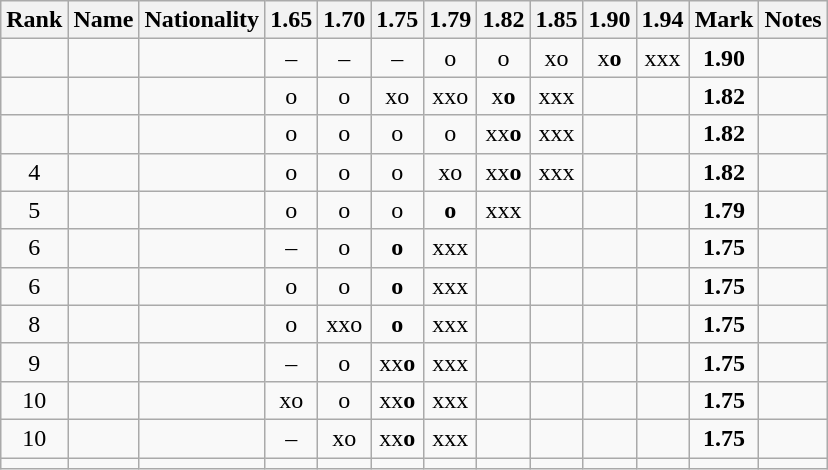<table class="wikitable sortable" style="text-align:center">
<tr>
<th>Rank</th>
<th>Name</th>
<th>Nationality</th>
<th>1.65</th>
<th>1.70</th>
<th>1.75</th>
<th>1.79</th>
<th>1.82</th>
<th>1.85</th>
<th>1.90</th>
<th>1.94</th>
<th>Mark</th>
<th>Notes</th>
</tr>
<tr>
<td></td>
<td align=left></td>
<td align=left></td>
<td>–</td>
<td>–</td>
<td>–</td>
<td>o</td>
<td>o</td>
<td>xo</td>
<td>x<strong>o</strong></td>
<td>xxx</td>
<td><strong>1.90</strong></td>
<td></td>
</tr>
<tr>
<td></td>
<td align=left></td>
<td align=left></td>
<td>o</td>
<td>o</td>
<td>xo</td>
<td>xxo</td>
<td>x<strong>o</strong></td>
<td>xxx</td>
<td></td>
<td></td>
<td><strong>1.82</strong></td>
<td></td>
</tr>
<tr>
<td></td>
<td align=left></td>
<td align=left></td>
<td>o</td>
<td>o</td>
<td>o</td>
<td>o</td>
<td>xx<strong>o</strong></td>
<td>xxx</td>
<td></td>
<td></td>
<td><strong>1.82</strong></td>
<td></td>
</tr>
<tr>
<td>4</td>
<td align=left></td>
<td align=left></td>
<td>o</td>
<td>o</td>
<td>o</td>
<td>xo</td>
<td>xx<strong>o</strong></td>
<td>xxx</td>
<td></td>
<td></td>
<td><strong>1.82</strong></td>
<td></td>
</tr>
<tr>
<td>5</td>
<td align=left></td>
<td align=left></td>
<td>o</td>
<td>o</td>
<td>o</td>
<td><strong>o</strong></td>
<td>xxx</td>
<td></td>
<td></td>
<td></td>
<td><strong>1.79</strong></td>
<td></td>
</tr>
<tr>
<td>6</td>
<td align=left></td>
<td align=left></td>
<td>–</td>
<td>o</td>
<td><strong>o</strong></td>
<td>xxx</td>
<td></td>
<td></td>
<td></td>
<td></td>
<td><strong>1.75</strong></td>
<td></td>
</tr>
<tr>
<td>6</td>
<td align=left></td>
<td align=left></td>
<td>o</td>
<td>o</td>
<td><strong>o</strong></td>
<td>xxx</td>
<td></td>
<td></td>
<td></td>
<td></td>
<td><strong>1.75</strong></td>
<td></td>
</tr>
<tr>
<td>8</td>
<td align=left></td>
<td align=left></td>
<td>o</td>
<td>xxo</td>
<td><strong>o</strong></td>
<td>xxx</td>
<td></td>
<td></td>
<td></td>
<td></td>
<td><strong>1.75</strong></td>
<td></td>
</tr>
<tr>
<td>9</td>
<td align=left></td>
<td align=left></td>
<td>–</td>
<td>o</td>
<td>xx<strong>o</strong></td>
<td>xxx</td>
<td></td>
<td></td>
<td></td>
<td></td>
<td><strong>1.75</strong></td>
<td></td>
</tr>
<tr>
<td>10</td>
<td align=left></td>
<td align=left></td>
<td>xo</td>
<td>o</td>
<td>xx<strong>o</strong></td>
<td>xxx</td>
<td></td>
<td></td>
<td></td>
<td></td>
<td><strong>1.75</strong></td>
<td></td>
</tr>
<tr>
<td>10</td>
<td align=left></td>
<td align=left></td>
<td>–</td>
<td>xo</td>
<td>xx<strong>o</strong></td>
<td>xxx</td>
<td></td>
<td></td>
<td></td>
<td></td>
<td><strong>1.75</strong></td>
<td></td>
</tr>
<tr>
<td></td>
<td align=left></td>
<td align=left></td>
<td></td>
<td></td>
<td></td>
<td></td>
<td></td>
<td></td>
<td></td>
<td></td>
<td><strong></strong></td>
<td></td>
</tr>
</table>
